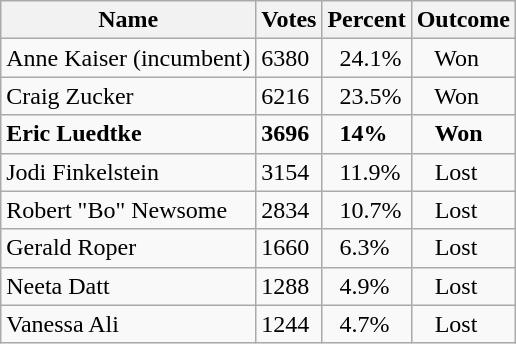<table class="wikitable">
<tr>
<th>Name</th>
<th>Votes</th>
<th>Percent</th>
<th>Outcome</th>
</tr>
<tr>
<td>Anne Kaiser (incumbent)</td>
<td>6380</td>
<td>  24.1%</td>
<td>   Won</td>
</tr>
<tr>
<td>Craig Zucker</td>
<td>6216</td>
<td>  23.5%</td>
<td>   Won</td>
</tr>
<tr>
<td><strong>Eric Luedtke</strong></td>
<td><strong>3696</strong></td>
<td>  <strong>14%</strong></td>
<td>   <strong>Won</strong></td>
</tr>
<tr>
<td>Jodi Finkelstein</td>
<td>3154</td>
<td>  11.9%</td>
<td>   Lost</td>
</tr>
<tr>
<td>Robert "Bo" Newsome</td>
<td>2834</td>
<td>  10.7%</td>
<td>   Lost</td>
</tr>
<tr>
<td>Gerald Roper</td>
<td>1660</td>
<td>  6.3%</td>
<td>   Lost</td>
</tr>
<tr>
<td>Neeta Datt</td>
<td>1288</td>
<td>  4.9%</td>
<td>   Lost</td>
</tr>
<tr>
<td>Vanessa Ali</td>
<td>1244</td>
<td>  4.7%</td>
<td>   Lost</td>
</tr>
</table>
